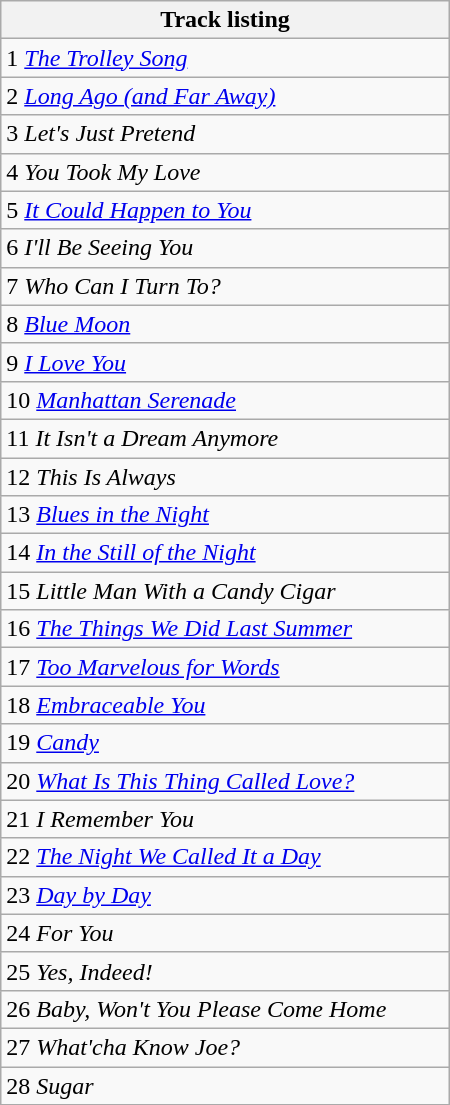<table class="wikitable collapsible collapsed" style="width:300px;">
<tr>
<th>Track listing</th>
</tr>
<tr>
<td>1 <em><a href='#'>The Trolley Song</a></em></td>
</tr>
<tr>
<td>2 <em><a href='#'>Long Ago (and Far Away)</a></em></td>
</tr>
<tr>
<td>3 <em>Let's Just Pretend</em></td>
</tr>
<tr>
<td>4 <em>You Took My Love</em></td>
</tr>
<tr>
<td>5 <em><a href='#'>It Could Happen to You</a></em></td>
</tr>
<tr>
<td>6 <em>I'll Be Seeing You</em></td>
</tr>
<tr>
<td>7 <em>Who Can I Turn To?</em></td>
</tr>
<tr>
<td>8 <em><a href='#'>Blue Moon</a></em></td>
</tr>
<tr>
<td>9 <em><a href='#'>I Love You</a></em></td>
</tr>
<tr>
<td>10 <em><a href='#'>Manhattan Serenade</a></em></td>
</tr>
<tr>
<td>11 <em>It Isn't a Dream Anymore</em></td>
</tr>
<tr>
<td>12 <em>This Is Always</em></td>
</tr>
<tr>
<td>13 <em><a href='#'>Blues in the Night</a></em></td>
</tr>
<tr>
<td>14 <em><a href='#'>In the Still of the Night</a></em></td>
</tr>
<tr>
<td>15 <em>Little Man With a Candy Cigar</em></td>
</tr>
<tr>
<td>16 <em><a href='#'>The Things We Did Last Summer</a></em></td>
</tr>
<tr>
<td>17 <em><a href='#'>Too Marvelous for Words</a></em></td>
</tr>
<tr>
<td>18 <em><a href='#'>Embraceable You</a></em></td>
</tr>
<tr>
<td>19 <em><a href='#'>Candy</a></em></td>
</tr>
<tr>
<td>20 <em><a href='#'>What Is This Thing Called Love?</a></em></td>
</tr>
<tr>
<td>21 <em>I Remember You</em></td>
</tr>
<tr>
<td>22 <em><a href='#'>The Night We Called It a Day</a></em></td>
</tr>
<tr>
<td>23 <em><a href='#'>Day by Day</a></em></td>
</tr>
<tr>
<td>24 <em>For You</em></td>
</tr>
<tr>
<td>25 <em>Yes, Indeed!</em></td>
</tr>
<tr>
<td>26 <em>Baby, Won't You Please Come Home</em></td>
</tr>
<tr>
<td>27 <em>What'cha Know Joe?</em></td>
</tr>
<tr>
<td>28 <em>Sugar</em></td>
</tr>
</table>
